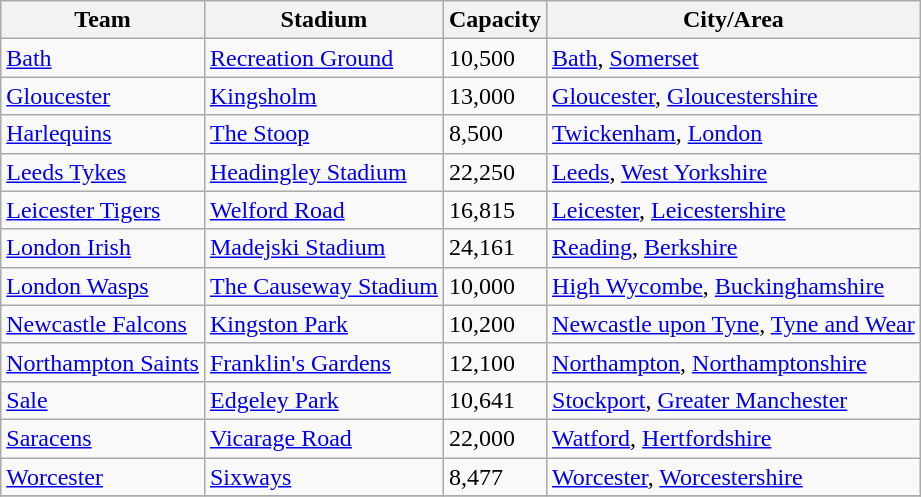<table class="wikitable sortable">
<tr>
<th>Team</th>
<th>Stadium</th>
<th>Capacity</th>
<th>City/Area</th>
</tr>
<tr>
<td><a href='#'>Bath</a></td>
<td><a href='#'>Recreation Ground</a></td>
<td>10,500</td>
<td><a href='#'>Bath</a>, <a href='#'>Somerset</a></td>
</tr>
<tr>
<td><a href='#'>Gloucester</a></td>
<td><a href='#'>Kingsholm</a></td>
<td>13,000</td>
<td><a href='#'>Gloucester</a>, <a href='#'>Gloucestershire</a></td>
</tr>
<tr>
<td><a href='#'>Harlequins</a></td>
<td><a href='#'>The Stoop</a></td>
<td>8,500</td>
<td><a href='#'>Twickenham</a>, <a href='#'>London</a></td>
</tr>
<tr>
<td><a href='#'>Leeds Tykes</a></td>
<td><a href='#'>Headingley Stadium</a></td>
<td>22,250</td>
<td><a href='#'>Leeds</a>, <a href='#'>West Yorkshire</a></td>
</tr>
<tr>
<td><a href='#'>Leicester Tigers</a></td>
<td><a href='#'>Welford Road</a></td>
<td>16,815</td>
<td><a href='#'>Leicester</a>, <a href='#'>Leicestershire</a></td>
</tr>
<tr>
<td><a href='#'>London Irish</a></td>
<td><a href='#'>Madejski Stadium</a></td>
<td>24,161</td>
<td><a href='#'>Reading</a>, <a href='#'>Berkshire</a></td>
</tr>
<tr>
<td><a href='#'>London Wasps</a></td>
<td><a href='#'>The Causeway Stadium</a></td>
<td>10,000</td>
<td><a href='#'>High Wycombe</a>, <a href='#'>Buckinghamshire</a></td>
</tr>
<tr>
<td><a href='#'>Newcastle Falcons</a></td>
<td><a href='#'>Kingston Park</a></td>
<td>10,200</td>
<td><a href='#'>Newcastle upon Tyne</a>, <a href='#'>Tyne and Wear</a></td>
</tr>
<tr>
<td><a href='#'>Northampton Saints</a></td>
<td><a href='#'>Franklin's Gardens</a></td>
<td>12,100</td>
<td><a href='#'>Northampton</a>, <a href='#'>Northamptonshire</a></td>
</tr>
<tr>
<td><a href='#'>Sale</a></td>
<td><a href='#'>Edgeley Park</a></td>
<td>10,641</td>
<td><a href='#'>Stockport</a>, <a href='#'>Greater Manchester</a></td>
</tr>
<tr>
<td><a href='#'>Saracens</a></td>
<td><a href='#'>Vicarage Road</a></td>
<td>22,000</td>
<td><a href='#'>Watford</a>, <a href='#'>Hertfordshire</a></td>
</tr>
<tr>
<td><a href='#'>Worcester</a></td>
<td><a href='#'>Sixways</a></td>
<td>8,477</td>
<td><a href='#'>Worcester</a>, <a href='#'>Worcestershire</a></td>
</tr>
<tr>
</tr>
</table>
